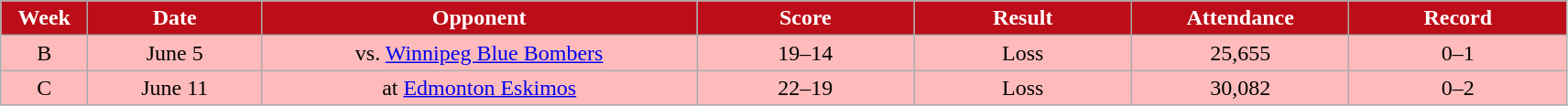<table class="wikitable sortable">
<tr>
<th style="background:#bd0d18; color:#fff; width:4%;">Week</th>
<th style="background:#bd0d18; color:#fff; width:8%;">Date</th>
<th style="background:#bd0d18; color:#fff; width:20%;">Opponent</th>
<th style="background:#bd0d18; color:#fff; width:10%;">Score</th>
<th style="background:#bd0d18; color:#fff; width:10%;">Result</th>
<th style="background:#bd0d18; color:#fff; width:10%;">Attendance</th>
<th style="background:#bd0d18; color:#fff; width:10%;">Record</th>
</tr>
<tr style="text-align:center; background:#fbb;">
<td>B</td>
<td>June 5</td>
<td>vs. <a href='#'>Winnipeg Blue Bombers</a></td>
<td>19–14</td>
<td>Loss</td>
<td>25,655</td>
<td>0–1</td>
</tr>
<tr style="text-align:center; background:#fbb;">
<td>C</td>
<td>June 11</td>
<td>at <a href='#'>Edmonton Eskimos</a></td>
<td>22–19</td>
<td>Loss</td>
<td>30,082</td>
<td>0–2</td>
</tr>
</table>
